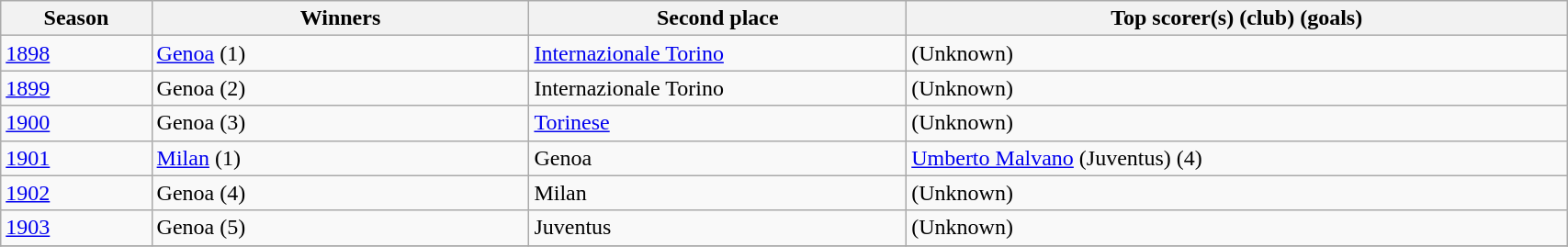<table class="wikitable" width=90%;>
<tr>
<th width=8%>Season</th>
<th width=20%>Winners</th>
<th width=20%>Second place</th>
<th width=35%>Top scorer(s) (club) (goals)</th>
</tr>
<tr>
<td><a href='#'>1898</a></td>
<td><a href='#'>Genoa</a> (1)</td>
<td><a href='#'>Internazionale Torino</a></td>
<td>(Unknown)</td>
</tr>
<tr>
<td><a href='#'>1899</a></td>
<td>Genoa (2)</td>
<td>Internazionale Torino</td>
<td>(Unknown)</td>
</tr>
<tr>
<td><a href='#'>1900</a></td>
<td>Genoa (3)</td>
<td><a href='#'>Torinese</a></td>
<td>(Unknown)</td>
</tr>
<tr>
<td><a href='#'>1901</a></td>
<td><a href='#'>Milan</a> (1)</td>
<td>Genoa</td>
<td> <a href='#'>Umberto Malvano</a> (Juventus) (4)</td>
</tr>
<tr>
<td><a href='#'>1902</a></td>
<td>Genoa (4)</td>
<td>Milan</td>
<td>(Unknown)</td>
</tr>
<tr>
<td><a href='#'>1903</a></td>
<td>Genoa (5)</td>
<td>Juventus</td>
<td>(Unknown)</td>
</tr>
<tr>
</tr>
</table>
